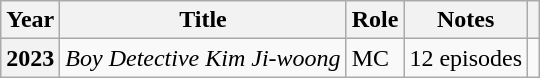<table class="wikitable plainrowheaders">
<tr>
<th scope="col">Year</th>
<th scope="col">Title</th>
<th scope="col">Role</th>
<th scope="col" class="unsortable">Notes</th>
<th scope="col" class="unsortable"></th>
</tr>
<tr>
<th scope="row">2023</th>
<td><em>Boy Detective Kim Ji-woong</em></td>
<td>MC</td>
<td>12 episodes</td>
<td style="text-align:center"></td>
</tr>
</table>
